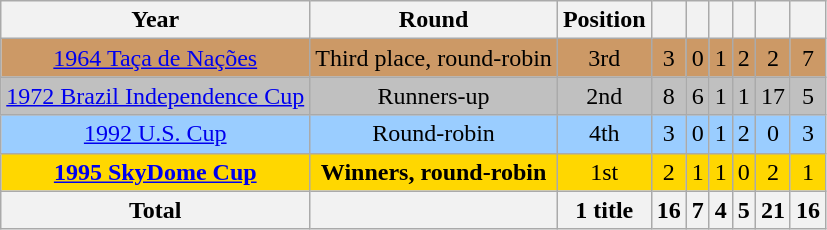<table class="wikitable" style="text-align: center;">
<tr>
<th>Year</th>
<th>Round</th>
<th>Position</th>
<th></th>
<th></th>
<th></th>
<th></th>
<th></th>
<th></th>
</tr>
<tr style="background:#cc9966;">
<td> <a href='#'>1964 Taça de Nações</a></td>
<td>Third place, round-robin</td>
<td>3rd</td>
<td>3</td>
<td>0</td>
<td>1</td>
<td>2</td>
<td>2</td>
<td>7</td>
</tr>
<tr style="background:Silver;">
<td> <a href='#'>1972 Brazil Independence Cup</a></td>
<td>Runners-up</td>
<td>2nd</td>
<td>8</td>
<td>6</td>
<td>1</td>
<td>1</td>
<td>17</td>
<td>5</td>
</tr>
<tr style="background:#9acdff">
<td> <a href='#'>1992 U.S. Cup</a></td>
<td>Round-robin</td>
<td>4th</td>
<td>3</td>
<td>0</td>
<td>1</td>
<td>2</td>
<td>0</td>
<td>3</td>
</tr>
<tr style="background:Gold;">
<td> <strong><a href='#'>1995 SkyDome Cup</a></strong></td>
<td><strong>Winners, round-robin</strong></td>
<td>1st</td>
<td>2</td>
<td>1</td>
<td>1</td>
<td>0</td>
<td>2</td>
<td>1</td>
</tr>
<tr>
<th>Total</th>
<th></th>
<th>1 title</th>
<th>16</th>
<th>7</th>
<th>4</th>
<th>5</th>
<th>21</th>
<th>16</th>
</tr>
</table>
